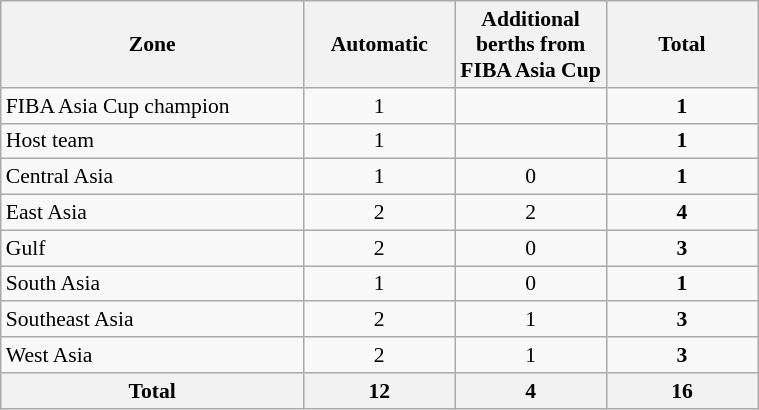<table class=wikitable style="text-align:center; font-size:90%" width=40%>
<tr>
<th width=40%>Zone</th>
<th width=20%>Automatic</th>
<th width=20%>Additional berths from FIBA Asia Cup</th>
<th width=20%>Total</th>
</tr>
<tr>
<td align=left>FIBA Asia Cup champion</td>
<td>1</td>
<td></td>
<td><strong>1</strong></td>
</tr>
<tr>
<td align=left>Host team</td>
<td>1</td>
<td></td>
<td><strong>1</strong></td>
</tr>
<tr>
<td align=left>Central Asia</td>
<td>1</td>
<td>0</td>
<td><strong>1</strong></td>
</tr>
<tr>
<td align=left>East Asia</td>
<td>2</td>
<td>2</td>
<td><strong>4</strong></td>
</tr>
<tr>
<td align=left>Gulf</td>
<td>2</td>
<td>0</td>
<td><strong>3</strong></td>
</tr>
<tr>
<td align=left>South Asia</td>
<td>1</td>
<td>0</td>
<td><strong>1</strong></td>
</tr>
<tr>
<td align=left>Southeast Asia</td>
<td>2</td>
<td>1</td>
<td><strong>3</strong></td>
</tr>
<tr>
<td align=left>West Asia</td>
<td>2</td>
<td>1</td>
<td><strong>3</strong></td>
</tr>
<tr>
<th>Total</th>
<th>12</th>
<th>4</th>
<th>16</th>
</tr>
</table>
